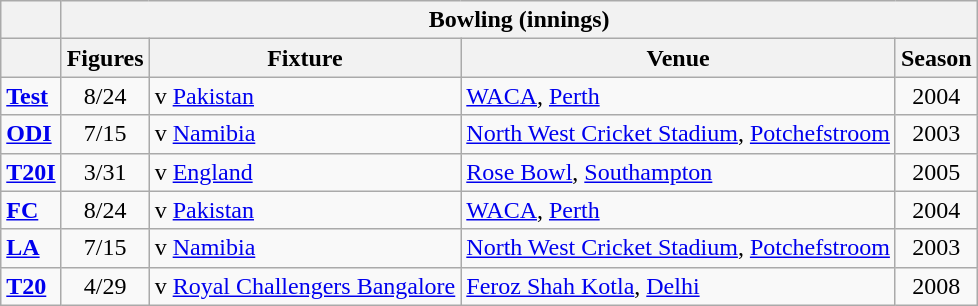<table class="wikitable">
<tr>
<th></th>
<th colspan="4">Bowling (innings)</th>
</tr>
<tr>
<th></th>
<th>Figures</th>
<th>Fixture</th>
<th>Venue</th>
<th>Season</th>
</tr>
<tr>
<td><strong><a href='#'>Test</a></strong></td>
<td style="text-align:center;">8/24</td>
<td>v <a href='#'>Pakistan</a></td>
<td><a href='#'>WACA</a>, <a href='#'>Perth</a></td>
<td align="center">2004</td>
</tr>
<tr>
<td><strong><a href='#'>ODI</a></strong></td>
<td style="text-align:center;">7/15</td>
<td>v <a href='#'>Namibia</a></td>
<td><a href='#'>North West Cricket Stadium</a>, <a href='#'>Potchefstroom</a></td>
<td align="center">2003</td>
</tr>
<tr>
<td><strong><a href='#'>T20I</a></strong></td>
<td style="text-align:center;">3/31</td>
<td>v <a href='#'>England</a></td>
<td><a href='#'>Rose Bowl</a>, <a href='#'>Southampton</a></td>
<td align="center">2005</td>
</tr>
<tr>
<td><strong><a href='#'>FC</a></strong></td>
<td style="text-align:center;">8/24</td>
<td>v <a href='#'>Pakistan</a></td>
<td><a href='#'>WACA</a>, <a href='#'>Perth</a></td>
<td align="center">2004</td>
</tr>
<tr>
<td><strong><a href='#'>LA</a></strong></td>
<td style="text-align:center;">7/15</td>
<td>v <a href='#'>Namibia</a></td>
<td><a href='#'>North West Cricket Stadium</a>, <a href='#'>Potchefstroom</a></td>
<td align="center">2003</td>
</tr>
<tr>
<td><strong><a href='#'>T20</a></strong></td>
<td style="text-align:center;">4/29</td>
<td>v <a href='#'>Royal Challengers Bangalore</a></td>
<td><a href='#'>Feroz Shah Kotla</a>, <a href='#'>Delhi</a></td>
<td align="center">2008</td>
</tr>
</table>
